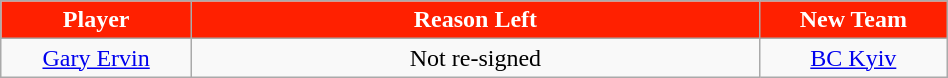<table class="wikitable sortable sortable" style="width:50%">
<tr>
<th style="background:#ff2000; color:#fff; width:150px;">Player</th>
<th style="background:#ff2000; color:#fff; width:500px;">Reason Left</th>
<th style="background:#ff2000; color:#fff; width:150px;">New Team</th>
</tr>
<tr style="text-align: center">
<td><a href='#'>Gary Ervin</a></td>
<td>Not re-signed</td>
<td><a href='#'>BC Kyiv</a></td>
</tr>
</table>
